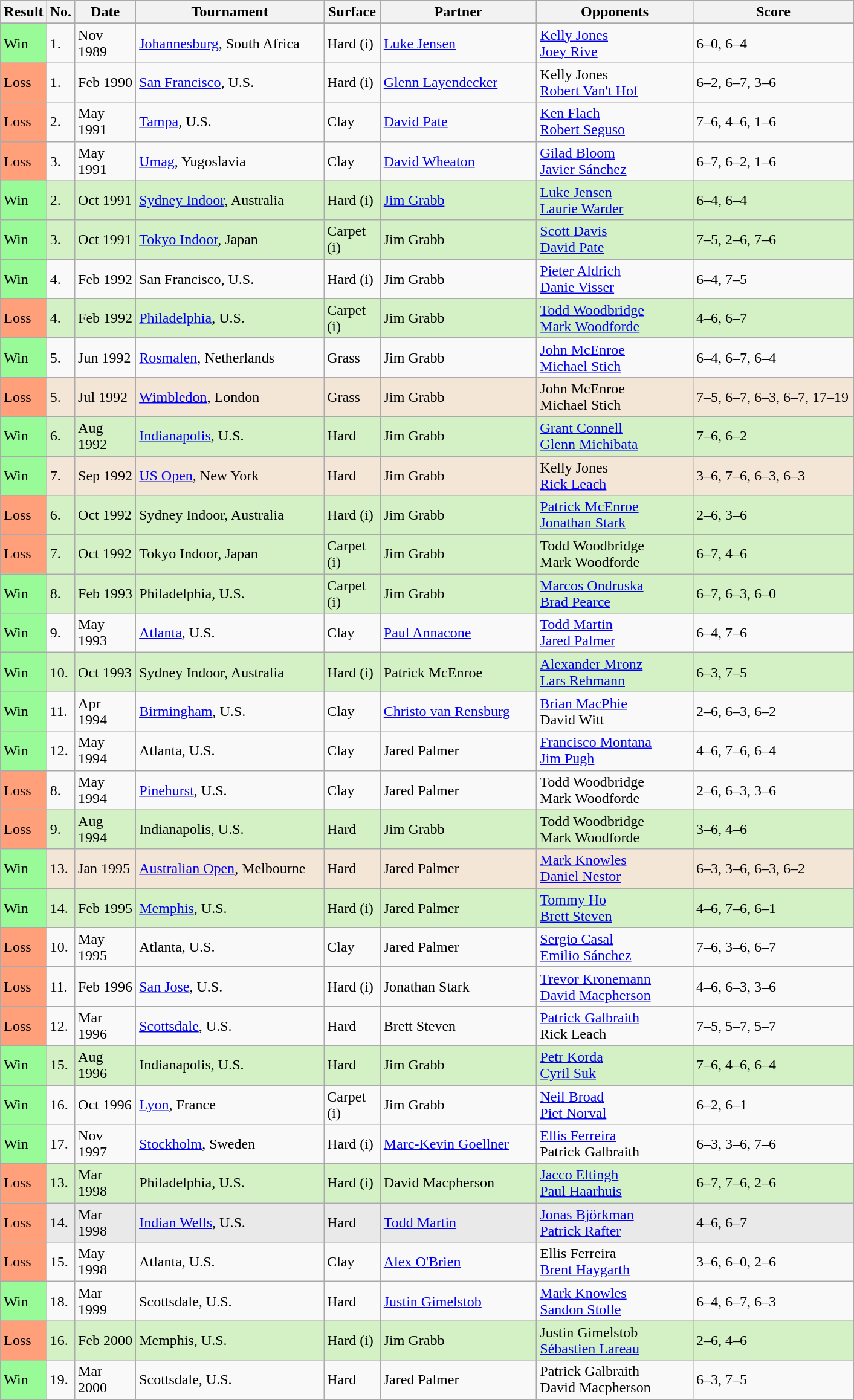<table class="sortable wikitable">
<tr>
<th>Result</th>
<th>No.</th>
<th style="width:60px">Date</th>
<th width=200>Tournament</th>
<th style="width:55px">Surface</th>
<th style="width:165px">Partner</th>
<th style="width:165px">Opponents</th>
<th style="width:170px" class="unsortable"><strong>Score</strong></th>
</tr>
<tr>
</tr>
<tr>
<td style="background:#98fb98;">Win</td>
<td>1.</td>
<td>Nov 1989</td>
<td><a href='#'>Johannesburg</a>, South Africa</td>
<td>Hard (i)</td>
<td> <a href='#'>Luke Jensen</a></td>
<td> <a href='#'>Kelly Jones</a> <br>  <a href='#'>Joey Rive</a></td>
<td>6–0, 6–4</td>
</tr>
<tr>
<td style="background:#ffa07a;">Loss</td>
<td>1.</td>
<td>Feb 1990</td>
<td><a href='#'>San Francisco</a>, U.S.</td>
<td>Hard (i)</td>
<td> <a href='#'>Glenn Layendecker</a></td>
<td> Kelly Jones <br>  <a href='#'>Robert Van't Hof</a></td>
<td>6–2, 6–7, 3–6</td>
</tr>
<tr>
<td style="background:#ffa07a;">Loss</td>
<td>2.</td>
<td>May 1991</td>
<td><a href='#'>Tampa</a>, U.S.</td>
<td>Clay</td>
<td> <a href='#'>David Pate</a></td>
<td> <a href='#'>Ken Flach</a> <br>  <a href='#'>Robert Seguso</a></td>
<td>7–6, 4–6, 1–6</td>
</tr>
<tr>
<td style="background:#ffa07a;">Loss</td>
<td>3.</td>
<td>May 1991</td>
<td><a href='#'>Umag</a>, Yugoslavia</td>
<td>Clay</td>
<td> <a href='#'>David Wheaton</a></td>
<td> <a href='#'>Gilad Bloom</a> <br>  <a href='#'>Javier Sánchez</a></td>
<td>6–7, 6–2, 1–6</td>
</tr>
<tr bgcolor="#d4f1c5">
<td style="background:#98fb98;">Win</td>
<td>2.</td>
<td>Oct 1991</td>
<td><a href='#'>Sydney Indoor</a>, Australia</td>
<td>Hard (i)</td>
<td> <a href='#'>Jim Grabb</a></td>
<td> <a href='#'>Luke Jensen</a> <br>  <a href='#'>Laurie Warder</a></td>
<td>6–4, 6–4</td>
</tr>
<tr bgcolor="#d4f1c5">
<td style="background:#98fb98;">Win</td>
<td>3.</td>
<td>Oct 1991</td>
<td><a href='#'>Tokyo Indoor</a>, Japan</td>
<td>Carpet (i)</td>
<td> Jim Grabb</td>
<td> <a href='#'>Scott Davis</a> <br>  <a href='#'>David Pate</a></td>
<td>7–5, 2–6, 7–6</td>
</tr>
<tr>
<td style="background:#98fb98;">Win</td>
<td>4.</td>
<td>Feb 1992</td>
<td>San Francisco, U.S.</td>
<td>Hard (i)</td>
<td> Jim Grabb</td>
<td> <a href='#'>Pieter Aldrich</a> <br>  <a href='#'>Danie Visser</a></td>
<td>6–4, 7–5</td>
</tr>
<tr bgcolor="#d4f1c5">
<td style="background:#ffa07a;">Loss</td>
<td>4.</td>
<td>Feb 1992</td>
<td><a href='#'>Philadelphia</a>, U.S.</td>
<td>Carpet (i)</td>
<td> Jim Grabb</td>
<td> <a href='#'>Todd Woodbridge</a> <br>  <a href='#'>Mark Woodforde</a></td>
<td>4–6, 6–7</td>
</tr>
<tr>
<td style="background:#98fb98;">Win</td>
<td>5.</td>
<td>Jun 1992</td>
<td><a href='#'>Rosmalen</a>, Netherlands</td>
<td>Grass</td>
<td> Jim Grabb</td>
<td> <a href='#'>John McEnroe</a> <br>  <a href='#'>Michael Stich</a></td>
<td>6–4, 6–7, 6–4</td>
</tr>
<tr bgcolor="#f3e6d7">
<td style="background:#ffa07a;">Loss</td>
<td>5.</td>
<td>Jul 1992</td>
<td><a href='#'>Wimbledon</a>, London</td>
<td>Grass</td>
<td> Jim Grabb</td>
<td> John McEnroe <br>  Michael Stich</td>
<td>7–5, 6–7, 6–3, 6–7, 17–19</td>
</tr>
<tr bgcolor="#d4f1c5">
<td style="background:#98fb98;">Win</td>
<td>6.</td>
<td>Aug 1992</td>
<td><a href='#'>Indianapolis</a>, U.S.</td>
<td>Hard</td>
<td> Jim Grabb</td>
<td> <a href='#'>Grant Connell</a> <br>  <a href='#'>Glenn Michibata</a></td>
<td>7–6, 6–2</td>
</tr>
<tr bgcolor="#f3e6d7">
<td style="background:#98fb98;">Win</td>
<td>7.</td>
<td>Sep 1992</td>
<td><a href='#'>US Open</a>, New York</td>
<td>Hard</td>
<td> Jim Grabb</td>
<td> Kelly Jones <br>  <a href='#'>Rick Leach</a></td>
<td>3–6, 7–6, 6–3, 6–3</td>
</tr>
<tr bgcolor="#d4f1c5">
<td style="background:#ffa07a;">Loss</td>
<td>6.</td>
<td>Oct 1992</td>
<td>Sydney Indoor, Australia</td>
<td>Hard (i)</td>
<td> Jim Grabb</td>
<td> <a href='#'>Patrick McEnroe</a> <br>  <a href='#'>Jonathan Stark</a></td>
<td>2–6, 3–6</td>
</tr>
<tr bgcolor="#d4f1c5">
<td style="background:#ffa07a;">Loss</td>
<td>7.</td>
<td>Oct 1992</td>
<td>Tokyo Indoor, Japan</td>
<td>Carpet (i)</td>
<td> Jim Grabb</td>
<td> Todd Woodbridge <br>  Mark Woodforde</td>
<td>6–7, 4–6</td>
</tr>
<tr bgcolor="#d4f1c5">
<td style="background:#98fb98;">Win</td>
<td>8.</td>
<td>Feb 1993</td>
<td>Philadelphia, U.S.</td>
<td>Carpet (i)</td>
<td> Jim Grabb</td>
<td> <a href='#'>Marcos Ondruska</a> <br>  <a href='#'>Brad Pearce</a></td>
<td>6–7, 6–3, 6–0</td>
</tr>
<tr>
<td style="background:#98fb98;">Win</td>
<td>9.</td>
<td>May 1993</td>
<td><a href='#'>Atlanta</a>, U.S.</td>
<td>Clay</td>
<td> <a href='#'>Paul Annacone</a></td>
<td> <a href='#'>Todd Martin</a> <br>  <a href='#'>Jared Palmer</a></td>
<td>6–4, 7–6</td>
</tr>
<tr bgcolor="#d4f1c5">
<td style="background:#98fb98;">Win</td>
<td>10.</td>
<td>Oct 1993</td>
<td>Sydney Indoor, Australia</td>
<td>Hard (i)</td>
<td> Patrick McEnroe</td>
<td> <a href='#'>Alexander Mronz</a> <br>  <a href='#'>Lars Rehmann</a></td>
<td>6–3, 7–5</td>
</tr>
<tr>
<td style="background:#98fb98;">Win</td>
<td>11.</td>
<td>Apr 1994</td>
<td><a href='#'>Birmingham</a>, U.S.</td>
<td>Clay</td>
<td> <a href='#'>Christo van Rensburg</a></td>
<td> <a href='#'>Brian MacPhie</a> <br>  David Witt</td>
<td>2–6, 6–3, 6–2</td>
</tr>
<tr>
<td style="background:#98fb98;">Win</td>
<td>12.</td>
<td>May 1994</td>
<td>Atlanta, U.S.</td>
<td>Clay</td>
<td> Jared Palmer</td>
<td> <a href='#'>Francisco Montana</a> <br>  <a href='#'>Jim Pugh</a></td>
<td>4–6, 7–6, 6–4</td>
</tr>
<tr>
<td style="background:#ffa07a;">Loss</td>
<td>8.</td>
<td>May 1994</td>
<td><a href='#'>Pinehurst</a>, U.S.</td>
<td>Clay</td>
<td> Jared Palmer</td>
<td> Todd Woodbridge <br>  Mark Woodforde</td>
<td>2–6, 6–3, 3–6</td>
</tr>
<tr bgcolor="#d4f1c5">
<td style="background:#ffa07a;">Loss</td>
<td>9.</td>
<td>Aug 1994</td>
<td>Indianapolis, U.S.</td>
<td>Hard</td>
<td> Jim Grabb</td>
<td> Todd Woodbridge <br>  Mark Woodforde</td>
<td>3–6, 4–6</td>
</tr>
<tr bgcolor="#f3e6d7">
<td style="background:#98fb98;">Win</td>
<td>13.</td>
<td>Jan 1995</td>
<td><a href='#'>Australian Open</a>, Melbourne</td>
<td>Hard</td>
<td> Jared Palmer</td>
<td> <a href='#'>Mark Knowles</a> <br>  <a href='#'>Daniel Nestor</a></td>
<td>6–3, 3–6, 6–3, 6–2</td>
</tr>
<tr bgcolor="#d4f1c5">
<td style="background:#98fb98;">Win</td>
<td>14.</td>
<td>Feb 1995</td>
<td><a href='#'>Memphis</a>, U.S.</td>
<td>Hard (i)</td>
<td> Jared Palmer</td>
<td> <a href='#'>Tommy Ho</a> <br>  <a href='#'>Brett Steven</a></td>
<td>4–6, 7–6, 6–1</td>
</tr>
<tr>
<td style="background:#ffa07a;">Loss</td>
<td>10.</td>
<td>May 1995</td>
<td>Atlanta, U.S.</td>
<td>Clay</td>
<td> Jared Palmer</td>
<td> <a href='#'>Sergio Casal</a> <br>  <a href='#'>Emilio Sánchez</a></td>
<td>7–6, 3–6, 6–7</td>
</tr>
<tr>
<td style="background:#ffa07a;">Loss</td>
<td>11.</td>
<td>Feb 1996</td>
<td><a href='#'>San Jose</a>, U.S.</td>
<td>Hard (i)</td>
<td> Jonathan Stark</td>
<td> <a href='#'>Trevor Kronemann</a> <br>  <a href='#'>David Macpherson</a></td>
<td>4–6, 6–3, 3–6</td>
</tr>
<tr>
<td style="background:#ffa07a;">Loss</td>
<td>12.</td>
<td>Mar 1996</td>
<td><a href='#'>Scottsdale</a>, U.S.</td>
<td>Hard</td>
<td> Brett Steven</td>
<td> <a href='#'>Patrick Galbraith</a> <br>  Rick Leach</td>
<td>7–5, 5–7, 5–7</td>
</tr>
<tr bgcolor="#d4f1c5">
<td style="background:#98fb98;">Win</td>
<td>15.</td>
<td>Aug 1996</td>
<td>Indianapolis, U.S.</td>
<td>Hard</td>
<td> Jim Grabb</td>
<td> <a href='#'>Petr Korda</a> <br>  <a href='#'>Cyril Suk</a></td>
<td>7–6, 4–6, 6–4</td>
</tr>
<tr>
<td style="background:#98fb98;">Win</td>
<td>16.</td>
<td>Oct 1996</td>
<td><a href='#'>Lyon</a>, France</td>
<td>Carpet (i)</td>
<td> Jim Grabb</td>
<td> <a href='#'>Neil Broad</a> <br>  <a href='#'>Piet Norval</a></td>
<td>6–2, 6–1</td>
</tr>
<tr>
<td style="background:#98fb98;">Win</td>
<td>17.</td>
<td>Nov 1997</td>
<td><a href='#'>Stockholm</a>, Sweden</td>
<td>Hard (i)</td>
<td> <a href='#'>Marc-Kevin Goellner</a></td>
<td> <a href='#'>Ellis Ferreira</a> <br>  Patrick Galbraith</td>
<td>6–3, 3–6, 7–6</td>
</tr>
<tr bgcolor="#d4f1c5">
<td style="background:#ffa07a;">Loss</td>
<td>13.</td>
<td>Mar 1998</td>
<td>Philadelphia, U.S.</td>
<td>Hard (i)</td>
<td> David Macpherson</td>
<td> <a href='#'>Jacco Eltingh</a> <br>  <a href='#'>Paul Haarhuis</a></td>
<td>6–7, 7–6, 2–6</td>
</tr>
<tr bgcolor="#e9e9e9">
<td style="background:#ffa07a;">Loss</td>
<td>14.</td>
<td>Mar 1998</td>
<td><a href='#'>Indian Wells</a>, U.S.</td>
<td>Hard</td>
<td> <a href='#'>Todd Martin</a></td>
<td> <a href='#'>Jonas Björkman</a> <br>  <a href='#'>Patrick Rafter</a></td>
<td>4–6, 6–7</td>
</tr>
<tr>
<td style="background:#ffa07a;">Loss</td>
<td>15.</td>
<td>May 1998</td>
<td>Atlanta, U.S.</td>
<td>Clay</td>
<td> <a href='#'>Alex O'Brien</a></td>
<td> Ellis Ferreira <br>  <a href='#'>Brent Haygarth</a></td>
<td>3–6, 6–0, 2–6</td>
</tr>
<tr>
<td style="background:#98fb98;">Win</td>
<td>18.</td>
<td>Mar 1999</td>
<td>Scottsdale, U.S.</td>
<td>Hard</td>
<td> <a href='#'>Justin Gimelstob</a></td>
<td> <a href='#'>Mark Knowles</a> <br>  <a href='#'>Sandon Stolle</a></td>
<td>6–4, 6–7, 6–3</td>
</tr>
<tr bgcolor="#d4f1c5">
<td style="background:#ffa07a;">Loss</td>
<td>16.</td>
<td>Feb 2000</td>
<td>Memphis, U.S.</td>
<td>Hard (i)</td>
<td> Jim Grabb</td>
<td> Justin Gimelstob <br>  <a href='#'>Sébastien Lareau</a></td>
<td>2–6, 4–6</td>
</tr>
<tr>
<td style="background:#98fb98;">Win</td>
<td>19.</td>
<td>Mar 2000</td>
<td>Scottsdale, U.S.</td>
<td>Hard</td>
<td> Jared Palmer</td>
<td> Patrick Galbraith <br>  David Macpherson</td>
<td>6–3, 7–5</td>
</tr>
</table>
